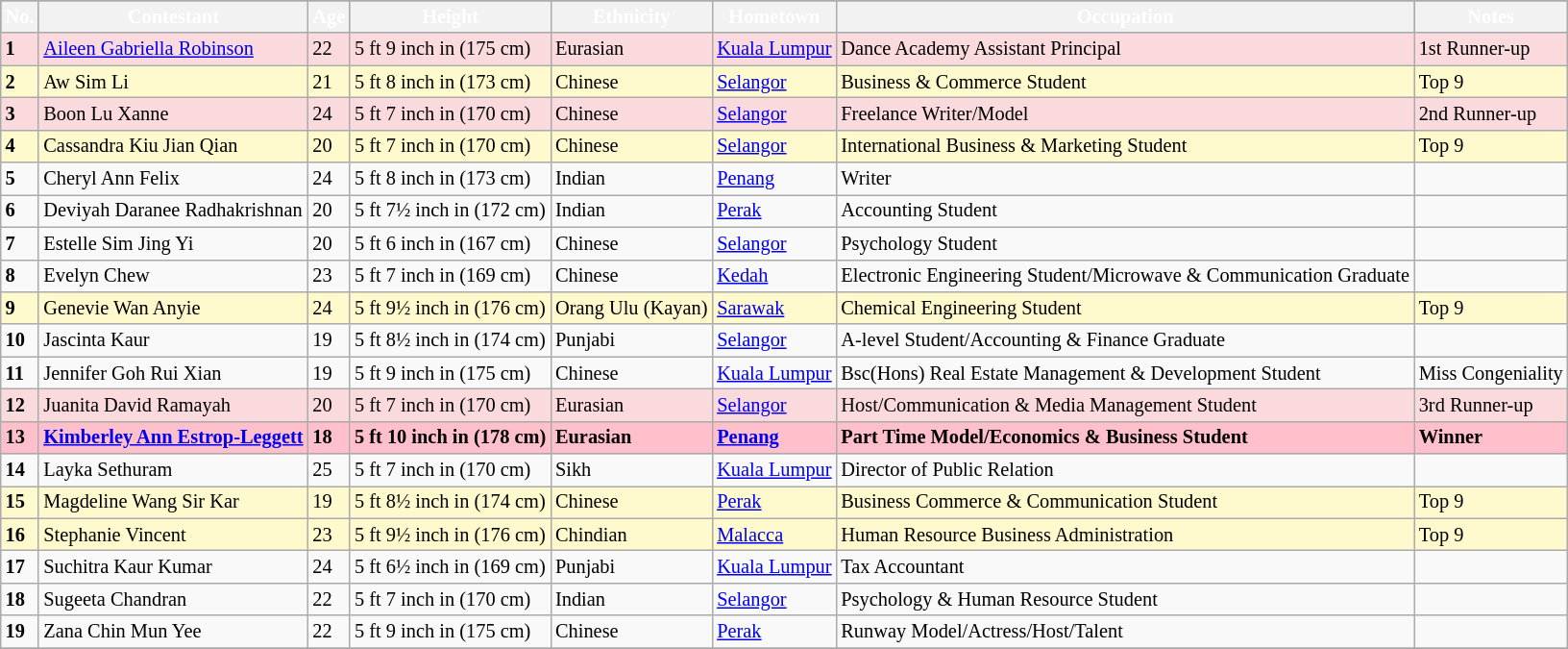<table class="wikitable sortable" style="font-size: 85%;">
<tr style="color:#fff; background:gray; text-align:center;">
<th>No.</th>
<th>Contestant</th>
<th>Age</th>
<th>Height</th>
<th>Ethnicity</th>
<th>Hometown</th>
<th>Occupation</th>
<th>Notes</th>
</tr>
<tr style="background-color:#FADADD">
<td><strong>1</strong></td>
<td><a href='#'>Aileen Gabriella Robinson</a></td>
<td>22</td>
<td>5 ft 9 inch in (175 cm)</td>
<td>Eurasian</td>
<td><a href='#'>Kuala Lumpur</a></td>
<td>Dance Academy Assistant Principal</td>
<td>1st Runner-up</td>
</tr>
<tr style="background-color:#FFFACD">
<td><strong>2</strong></td>
<td>Aw Sim Li</td>
<td>21</td>
<td>5 ft 8 inch in (173 cm)</td>
<td>Chinese</td>
<td><a href='#'>Selangor</a></td>
<td>Business & Commerce Student</td>
<td>Top 9</td>
</tr>
<tr style="background-color:#FADADD">
<td><strong>3</strong></td>
<td>Boon Lu Xanne</td>
<td>24</td>
<td>5 ft 7 inch in (170 cm)</td>
<td>Chinese</td>
<td><a href='#'>Selangor</a></td>
<td>Freelance Writer/Model</td>
<td>2nd Runner-up</td>
</tr>
<tr style="background-color:#FFFACD">
<td><strong>4</strong></td>
<td>Cassandra Kiu Jian Qian</td>
<td>20</td>
<td>5 ft 7 inch in (170 cm)</td>
<td>Chinese</td>
<td><a href='#'>Selangor</a></td>
<td>International Business & Marketing Student</td>
<td>Top 9</td>
</tr>
<tr>
<td><strong>5</strong></td>
<td>Cheryl Ann Felix</td>
<td>24</td>
<td>5 ft 8 inch in (173 cm)</td>
<td>Indian</td>
<td><a href='#'>Penang</a></td>
<td>Writer</td>
<td></td>
</tr>
<tr>
<td><strong>6</strong></td>
<td>Deviyah Daranee Radhakrishnan</td>
<td>20</td>
<td>5 ft 7½ inch in (172 cm)</td>
<td>Indian</td>
<td><a href='#'>Perak</a></td>
<td>Accounting Student</td>
<td></td>
</tr>
<tr>
<td><strong>7</strong></td>
<td>Estelle Sim Jing Yi</td>
<td>20</td>
<td>5 ft 6 inch in (167 cm)</td>
<td>Chinese</td>
<td><a href='#'>Selangor</a></td>
<td>Psychology Student</td>
<td></td>
</tr>
<tr>
<td><strong>8</strong></td>
<td>Evelyn Chew</td>
<td>23</td>
<td>5 ft 7 inch in (169 cm)</td>
<td>Chinese</td>
<td><a href='#'>Kedah</a></td>
<td>Electronic Engineering Student/Microwave & Communication Graduate</td>
<td></td>
</tr>
<tr style="background-color:#FFFACD">
<td><strong>9</strong></td>
<td>Genevie Wan Anyie</td>
<td>24</td>
<td>5 ft 9½ inch in (176 cm)</td>
<td>Orang Ulu (Kayan)</td>
<td><a href='#'>Sarawak</a></td>
<td>Chemical Engineering Student</td>
<td>Top 9</td>
</tr>
<tr>
<td><strong>10</strong></td>
<td>Jascinta Kaur</td>
<td>19</td>
<td>5 ft 8½ inch in (174 cm)</td>
<td>Punjabi</td>
<td><a href='#'>Selangor</a></td>
<td>A-level Student/Accounting & Finance Graduate</td>
<td></td>
</tr>
<tr>
<td><strong>11</strong></td>
<td>Jennifer Goh Rui Xian</td>
<td>19</td>
<td>5 ft 9 inch in (175 cm)</td>
<td>Chinese</td>
<td><a href='#'>Kuala Lumpur</a></td>
<td>Bsc(Hons) Real Estate Management & Development Student</td>
<td>Miss Congeniality</td>
</tr>
<tr style="background-color:#FADADD">
<td><strong>12</strong></td>
<td>Juanita David Ramayah</td>
<td>20</td>
<td>5 ft 7 inch in (170 cm)</td>
<td>Eurasian</td>
<td><a href='#'>Selangor</a></td>
<td>Host/Communication & Media Management Student</td>
<td>3rd Runner-up</td>
</tr>
<tr style="background-color:pink">
<td><strong>13</strong></td>
<td><strong><a href='#'>Kimberley Ann Estrop-Leggett</a></strong></td>
<td><strong>18</strong></td>
<td><strong>5 ft 10 inch in (178 cm)</strong></td>
<td><strong>Eurasian</strong></td>
<td><strong><a href='#'>Penang</a></strong></td>
<td><strong>Part Time Model/Economics & Business Student</strong></td>
<td><strong>Winner</strong></td>
</tr>
<tr>
<td><strong>14</strong></td>
<td>Layka Sethuram</td>
<td>25</td>
<td>5 ft 7 inch in (170 cm)</td>
<td>Sikh</td>
<td><a href='#'>Kuala Lumpur</a></td>
<td>Director of Public Relation</td>
<td></td>
</tr>
<tr style="background-color:#FFFACD">
<td><strong>15</strong></td>
<td>Magdeline Wang Sir Kar</td>
<td>19</td>
<td>5 ft 8½ inch in (174 cm)</td>
<td>Chinese</td>
<td><a href='#'>Perak</a></td>
<td>Business Commerce & Communication Student</td>
<td>Top 9</td>
</tr>
<tr style="background-color:#FFFACD">
<td><strong>16</strong></td>
<td>Stephanie Vincent</td>
<td>23</td>
<td>5 ft 9½ inch in (176 cm)</td>
<td>Chindian</td>
<td><a href='#'>Malacca</a></td>
<td>Human Resource Business Administration</td>
<td>Top 9</td>
</tr>
<tr>
<td><strong>17</strong></td>
<td>Suchitra Kaur Kumar</td>
<td>24</td>
<td>5 ft 6½ inch in (169 cm)</td>
<td>Punjabi</td>
<td><a href='#'>Kuala Lumpur</a></td>
<td>Tax Accountant</td>
<td></td>
</tr>
<tr>
<td><strong>18</strong></td>
<td>Sugeeta Chandran</td>
<td>22</td>
<td>5 ft 7 inch in (170 cm)</td>
<td>Indian</td>
<td><a href='#'>Selangor</a></td>
<td>Psychology & Human Resource Student</td>
<td></td>
</tr>
<tr>
<td><strong>19</strong></td>
<td>Zana Chin Mun Yee</td>
<td>22</td>
<td>5 ft 9 inch in (175 cm)</td>
<td>Chinese</td>
<td><a href='#'>Perak</a></td>
<td>Runway Model/Actress/Host/Talent</td>
<td></td>
</tr>
<tr>
</tr>
</table>
